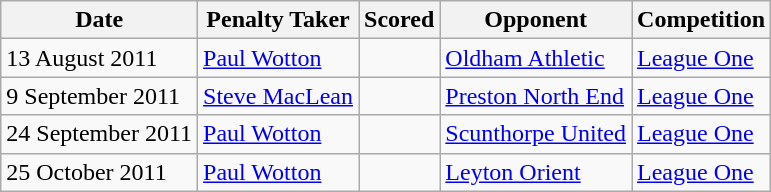<table class="wikitable">
<tr>
<th>Date</th>
<th>Penalty Taker</th>
<th>Scored</th>
<th>Opponent</th>
<th>Competition</th>
</tr>
<tr>
<td>13 August 2011</td>
<td><a href='#'>Paul Wotton</a></td>
<td></td>
<td><a href='#'>Oldham Athletic</a></td>
<td><a href='#'>League One</a></td>
</tr>
<tr>
<td>9 September 2011</td>
<td><a href='#'>Steve MacLean</a></td>
<td></td>
<td><a href='#'>Preston North End</a></td>
<td><a href='#'>League One</a></td>
</tr>
<tr>
<td>24 September 2011</td>
<td><a href='#'>Paul Wotton</a></td>
<td></td>
<td><a href='#'>Scunthorpe United</a></td>
<td><a href='#'>League One</a></td>
</tr>
<tr>
<td>25 October 2011</td>
<td><a href='#'>Paul Wotton</a></td>
<td></td>
<td><a href='#'>Leyton Orient</a></td>
<td><a href='#'>League One</a></td>
</tr>
</table>
